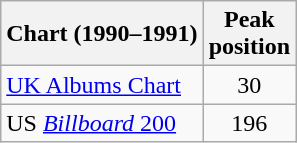<table class="wikitable">
<tr>
<th>Chart (1990–1991)</th>
<th>Peak<br>position</th>
</tr>
<tr>
<td><a href='#'>UK Albums Chart</a></td>
<td style="text-align:center;">30</td>
</tr>
<tr>
<td>US <a href='#'><em>Billboard</em> 200</a></td>
<td style="text-align:center;">196</td>
</tr>
</table>
